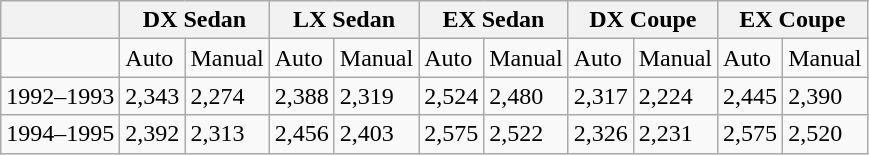<table class="wikitable">
<tr>
<th></th>
<th colspan=2>DX Sedan</th>
<th colspan=2>LX Sedan</th>
<th colspan=2>EX Sedan</th>
<th colspan=2>DX Coupe</th>
<th colspan=2>EX Coupe</th>
</tr>
<tr>
<td></td>
<td>Auto</td>
<td>Manual</td>
<td>Auto</td>
<td>Manual</td>
<td>Auto</td>
<td>Manual</td>
<td>Auto</td>
<td>Manual</td>
<td>Auto</td>
<td>Manual</td>
</tr>
<tr>
<td>1992–1993</td>
<td>2,343</td>
<td>2,274</td>
<td>2,388</td>
<td>2,319</td>
<td>2,524</td>
<td>2,480</td>
<td>2,317</td>
<td>2,224</td>
<td>2,445</td>
<td>2,390</td>
</tr>
<tr>
<td>1994–1995</td>
<td>2,392</td>
<td>2,313</td>
<td>2,456</td>
<td>2,403</td>
<td>2,575</td>
<td>2,522</td>
<td>2,326</td>
<td>2,231</td>
<td>2,575</td>
<td>2,520</td>
</tr>
</table>
